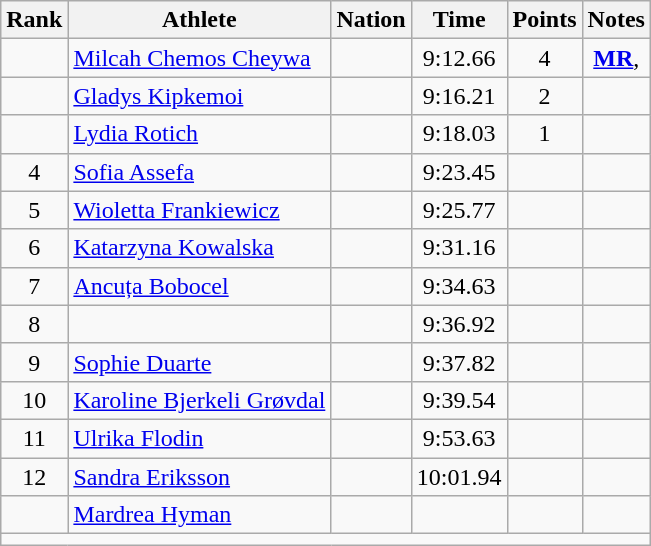<table class="wikitable sortable" style="text-align:center;">
<tr>
<th scope="col" style="width: 10px;">Rank</th>
<th scope="col">Athlete</th>
<th scope="col">Nation</th>
<th scope="col">Time</th>
<th scope="col">Points</th>
<th scope="col">Notes</th>
</tr>
<tr>
<td></td>
<td align=left><a href='#'>Milcah Chemos Cheywa</a></td>
<td align=left></td>
<td>9:12.66</td>
<td>4</td>
<td><strong><a href='#'>MR</a></strong>, </td>
</tr>
<tr>
<td></td>
<td align=left><a href='#'>Gladys Kipkemoi</a></td>
<td align=left></td>
<td>9:16.21</td>
<td>2</td>
<td></td>
</tr>
<tr>
<td></td>
<td align=left><a href='#'>Lydia Rotich</a></td>
<td align=left></td>
<td>9:18.03</td>
<td>1</td>
<td></td>
</tr>
<tr>
<td>4</td>
<td align=left><a href='#'>Sofia Assefa</a></td>
<td align=left></td>
<td>9:23.45</td>
<td></td>
<td></td>
</tr>
<tr>
<td>5</td>
<td align=left><a href='#'>Wioletta Frankiewicz</a></td>
<td align=left></td>
<td>9:25.77</td>
<td></td>
<td></td>
</tr>
<tr>
<td>6</td>
<td align=left><a href='#'>Katarzyna Kowalska</a></td>
<td align=left></td>
<td>9:31.16</td>
<td></td>
<td></td>
</tr>
<tr>
<td>7</td>
<td align=left><a href='#'>Ancuța Bobocel</a></td>
<td align=left></td>
<td>9:34.63</td>
<td></td>
<td></td>
</tr>
<tr>
<td>8</td>
<td align=left></td>
<td align=left></td>
<td>9:36.92</td>
<td></td>
<td></td>
</tr>
<tr>
<td>9</td>
<td align=left><a href='#'>Sophie Duarte</a></td>
<td align=left></td>
<td>9:37.82</td>
<td></td>
<td></td>
</tr>
<tr>
<td>10</td>
<td align=left><a href='#'>Karoline Bjerkeli Grøvdal</a></td>
<td align=left></td>
<td>9:39.54</td>
<td></td>
<td></td>
</tr>
<tr>
<td>11</td>
<td align=left><a href='#'>Ulrika Flodin</a></td>
<td align=left></td>
<td>9:53.63</td>
<td></td>
<td></td>
</tr>
<tr>
<td>12</td>
<td align=left><a href='#'>Sandra Eriksson</a></td>
<td align=left></td>
<td>10:01.94</td>
<td></td>
<td></td>
</tr>
<tr>
<td></td>
<td align="left"><a href='#'>Mardrea Hyman</a></td>
<td align="left"></td>
<td></td>
<td></td>
<td></td>
</tr>
<tr class="sortbottom">
<td colspan="6"></td>
</tr>
</table>
